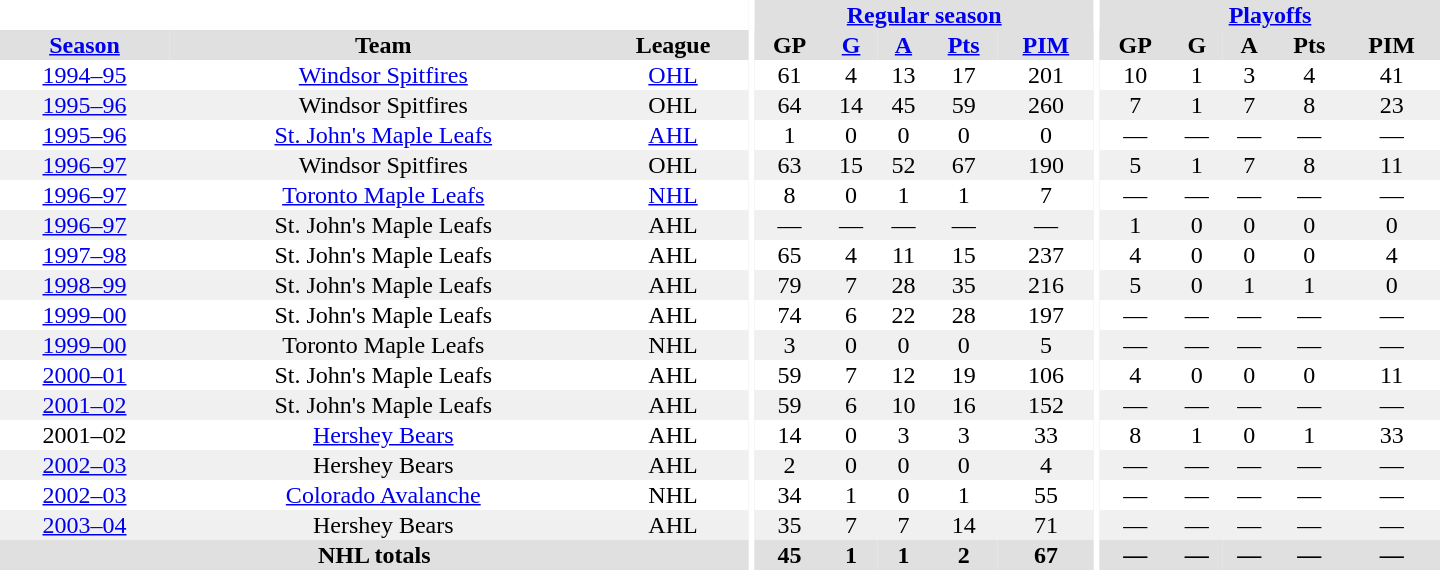<table border="0" cellpadding="1" cellspacing="0" style="text-align:center; width:60em">
<tr bgcolor="#e0e0e0">
<th colspan="3" bgcolor="#ffffff"></th>
<th rowspan="99" bgcolor="#ffffff"></th>
<th colspan="5"><a href='#'>Regular season</a></th>
<th rowspan="99" bgcolor="#ffffff"></th>
<th colspan="5"><a href='#'>Playoffs</a></th>
</tr>
<tr bgcolor="#e0e0e0">
<th><a href='#'>Season</a></th>
<th>Team</th>
<th>League</th>
<th>GP</th>
<th><a href='#'>G</a></th>
<th><a href='#'>A</a></th>
<th><a href='#'>Pts</a></th>
<th><a href='#'>PIM</a></th>
<th>GP</th>
<th>G</th>
<th>A</th>
<th>Pts</th>
<th>PIM</th>
</tr>
<tr>
<td><a href='#'>1994–95</a></td>
<td><a href='#'>Windsor Spitfires</a></td>
<td><a href='#'>OHL</a></td>
<td>61</td>
<td>4</td>
<td>13</td>
<td>17</td>
<td>201</td>
<td>10</td>
<td>1</td>
<td>3</td>
<td>4</td>
<td>41</td>
</tr>
<tr bgcolor="#f0f0f0">
<td><a href='#'>1995–96</a></td>
<td>Windsor Spitfires</td>
<td>OHL</td>
<td>64</td>
<td>14</td>
<td>45</td>
<td>59</td>
<td>260</td>
<td>7</td>
<td>1</td>
<td>7</td>
<td>8</td>
<td>23</td>
</tr>
<tr>
<td><a href='#'>1995–96</a></td>
<td><a href='#'>St. John's Maple Leafs</a></td>
<td><a href='#'>AHL</a></td>
<td>1</td>
<td>0</td>
<td>0</td>
<td>0</td>
<td>0</td>
<td>—</td>
<td>—</td>
<td>—</td>
<td>—</td>
<td>—</td>
</tr>
<tr bgcolor="#f0f0f0">
<td><a href='#'>1996–97</a></td>
<td>Windsor Spitfires</td>
<td>OHL</td>
<td>63</td>
<td>15</td>
<td>52</td>
<td>67</td>
<td>190</td>
<td>5</td>
<td>1</td>
<td>7</td>
<td>8</td>
<td>11</td>
</tr>
<tr>
<td><a href='#'>1996–97</a></td>
<td><a href='#'>Toronto Maple Leafs</a></td>
<td><a href='#'>NHL</a></td>
<td>8</td>
<td>0</td>
<td>1</td>
<td>1</td>
<td>7</td>
<td>—</td>
<td>—</td>
<td>—</td>
<td>—</td>
<td>—</td>
</tr>
<tr bgcolor="#f0f0f0">
<td><a href='#'>1996–97</a></td>
<td>St. John's Maple Leafs</td>
<td>AHL</td>
<td>—</td>
<td>—</td>
<td>—</td>
<td>—</td>
<td>—</td>
<td>1</td>
<td>0</td>
<td>0</td>
<td>0</td>
<td>0</td>
</tr>
<tr>
<td><a href='#'>1997–98</a></td>
<td>St. John's Maple Leafs</td>
<td>AHL</td>
<td>65</td>
<td>4</td>
<td>11</td>
<td>15</td>
<td>237</td>
<td>4</td>
<td>0</td>
<td>0</td>
<td>0</td>
<td>4</td>
</tr>
<tr bgcolor="#f0f0f0">
<td><a href='#'>1998–99</a></td>
<td>St. John's Maple Leafs</td>
<td>AHL</td>
<td>79</td>
<td>7</td>
<td>28</td>
<td>35</td>
<td>216</td>
<td>5</td>
<td>0</td>
<td>1</td>
<td>1</td>
<td>0</td>
</tr>
<tr>
<td><a href='#'>1999–00</a></td>
<td>St. John's Maple Leafs</td>
<td>AHL</td>
<td>74</td>
<td>6</td>
<td>22</td>
<td>28</td>
<td>197</td>
<td>—</td>
<td>—</td>
<td>—</td>
<td>—</td>
<td>—</td>
</tr>
<tr bgcolor="#f0f0f0">
<td><a href='#'>1999–00</a></td>
<td>Toronto Maple Leafs</td>
<td>NHL</td>
<td>3</td>
<td>0</td>
<td>0</td>
<td>0</td>
<td>5</td>
<td>—</td>
<td>—</td>
<td>—</td>
<td>—</td>
<td>—</td>
</tr>
<tr>
<td><a href='#'>2000–01</a></td>
<td>St. John's Maple Leafs</td>
<td>AHL</td>
<td>59</td>
<td>7</td>
<td>12</td>
<td>19</td>
<td>106</td>
<td>4</td>
<td>0</td>
<td>0</td>
<td>0</td>
<td>11</td>
</tr>
<tr bgcolor="#f0f0f0">
<td><a href='#'>2001–02</a></td>
<td>St. John's Maple Leafs</td>
<td>AHL</td>
<td>59</td>
<td>6</td>
<td>10</td>
<td>16</td>
<td>152</td>
<td>—</td>
<td>—</td>
<td>—</td>
<td>—</td>
<td>—</td>
</tr>
<tr>
<td>2001–02</td>
<td><a href='#'>Hershey Bears</a></td>
<td>AHL</td>
<td>14</td>
<td>0</td>
<td>3</td>
<td>3</td>
<td>33</td>
<td>8</td>
<td>1</td>
<td>0</td>
<td>1</td>
<td>33</td>
</tr>
<tr bgcolor="#f0f0f0">
<td><a href='#'>2002–03</a></td>
<td>Hershey Bears</td>
<td>AHL</td>
<td>2</td>
<td>0</td>
<td>0</td>
<td>0</td>
<td>4</td>
<td>—</td>
<td>—</td>
<td>—</td>
<td>—</td>
<td>—</td>
</tr>
<tr>
<td><a href='#'>2002–03</a></td>
<td><a href='#'>Colorado Avalanche</a></td>
<td>NHL</td>
<td>34</td>
<td>1</td>
<td>0</td>
<td>1</td>
<td>55</td>
<td>—</td>
<td>—</td>
<td>—</td>
<td>—</td>
<td>—</td>
</tr>
<tr bgcolor="#f0f0f0">
<td><a href='#'>2003–04</a></td>
<td>Hershey Bears</td>
<td>AHL</td>
<td>35</td>
<td>7</td>
<td>7</td>
<td>14</td>
<td>71</td>
<td>—</td>
<td>—</td>
<td>—</td>
<td>—</td>
<td>—</td>
</tr>
<tr bgcolor="#e0e0e0">
<th colspan="3">NHL totals</th>
<th>45</th>
<th>1</th>
<th>1</th>
<th>2</th>
<th>67</th>
<th>—</th>
<th>—</th>
<th>—</th>
<th>—</th>
<th>—</th>
</tr>
</table>
